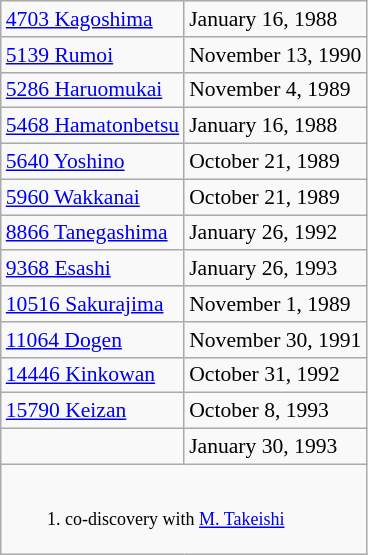<table class="wikitable floatright" style="font-size: 0.9em;">
<tr>
<td><a href='#'>4703 Kagoshima</a></td>
<td>January 16, 1988</td>
</tr>
<tr>
<td><a href='#'>5139 Rumoi</a></td>
<td>November 13, 1990</td>
</tr>
<tr>
<td><a href='#'>5286 Haruomukai</a></td>
<td>November 4, 1989</td>
</tr>
<tr>
<td><a href='#'>5468 Hamatonbetsu</a></td>
<td>January 16, 1988</td>
</tr>
<tr>
<td><a href='#'>5640 Yoshino</a></td>
<td>October 21, 1989</td>
</tr>
<tr>
<td><a href='#'>5960 Wakkanai</a></td>
<td>October 21, 1989</td>
</tr>
<tr>
<td><a href='#'>8866 Tanegashima</a></td>
<td>January 26, 1992</td>
</tr>
<tr>
<td><a href='#'>9368 Esashi</a></td>
<td>January 26, 1993</td>
</tr>
<tr>
<td><a href='#'>10516 Sakurajima</a></td>
<td>November 1, 1989</td>
</tr>
<tr>
<td><a href='#'>11064 Dogen</a></td>
<td>November 30, 1991</td>
</tr>
<tr>
<td><a href='#'>14446 Kinkowan</a></td>
<td>October 31, 1992</td>
</tr>
<tr>
<td><a href='#'>15790 Keizan</a></td>
<td>October 8, 1993</td>
</tr>
<tr>
<td></td>
<td>January 30, 1993</td>
</tr>
<tr>
<td colspan=2 style="font-size: smaller;"><br><ol><li> co-discovery with <a href='#'>M. Takeishi</a></li></ol></td>
</tr>
</table>
